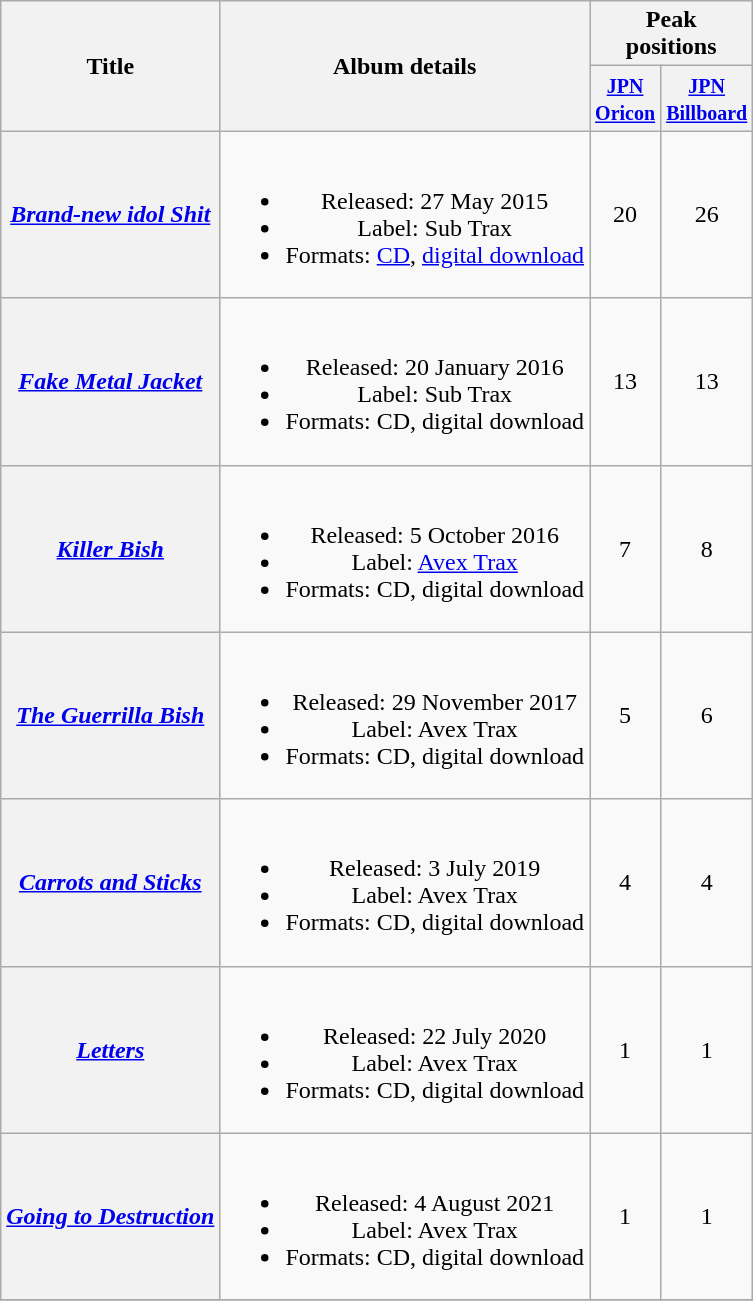<table class="wikitable plainrowheaders" style="text-align:center;">
<tr>
<th scope="col" rowspan="2">Title</th>
<th scope="col" rowspan="2">Album details</th>
<th scope="col" colspan="2">Peak <br> positions</th>
</tr>
<tr>
<th scope="col"><small><a href='#'>JPN<br>Oricon</a></small><br></th>
<th scope="col" colspan="1"><small><a href='#'>JPN<br>Billboard</a></small><br></th>
</tr>
<tr>
<th scope="row"><em><a href='#'>Brand-new idol Shit</a></em></th>
<td><br><ul><li>Released: 27 May 2015</li><li>Label: Sub Trax</li><li>Formats: <a href='#'>CD</a>, <a href='#'>digital download</a></li></ul></td>
<td>20</td>
<td>26</td>
</tr>
<tr>
<th scope="row"><em><a href='#'>Fake Metal Jacket</a></em></th>
<td><br><ul><li>Released: 20 January 2016</li><li>Label: Sub Trax</li><li>Formats: CD, digital download</li></ul></td>
<td>13</td>
<td>13</td>
</tr>
<tr>
<th scope="row"><em><a href='#'>Killer Bish</a></em></th>
<td><br><ul><li>Released: 5 October 2016</li><li>Label: <a href='#'>Avex Trax</a></li><li>Formats: CD, digital download</li></ul></td>
<td>7</td>
<td>8</td>
</tr>
<tr>
<th scope="row"><em><a href='#'>The Guerrilla Bish</a></em></th>
<td><br><ul><li>Released: 29 November 2017</li><li>Label: Avex Trax</li><li>Formats: CD, digital download</li></ul></td>
<td>5</td>
<td>6</td>
</tr>
<tr>
<th scope="row"><em><a href='#'>Carrots and Sticks</a></em></th>
<td><br><ul><li>Released: 3 July 2019</li><li>Label: Avex Trax</li><li>Formats: CD, digital download</li></ul></td>
<td>4</td>
<td>4</td>
</tr>
<tr>
<th scope="row"><em><a href='#'>Letters</a></em></th>
<td><br><ul><li>Released: 22 July 2020</li><li>Label: Avex Trax</li><li>Formats: CD, digital download</li></ul></td>
<td>1</td>
<td>1</td>
</tr>
<tr>
<th scope="row"><em><a href='#'>Going to Destruction</a></em></th>
<td><br><ul><li>Released: 4 August 2021</li><li>Label: Avex Trax</li><li>Formats: CD, digital download</li></ul></td>
<td>1</td>
<td>1</td>
</tr>
<tr>
</tr>
</table>
